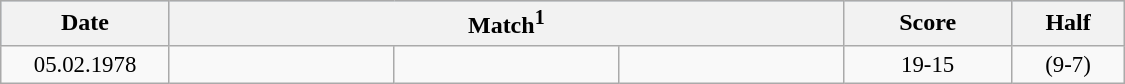<table width=750 class="wikitable">
<tr bgcolor="lightsteelblue">
<th width=15%>Date</th>
<th width=60% colspan=3>Match<sup>1</sup></th>
<th width=15%>Score</th>
<th width=15%>Half</th>
</tr>
<tr style=font-size:95%>
<td align=center>05.02.1978</td>
<td align=center></td>
<td></td>
<td></td>
<td align=center>19-15</td>
<td align=center>(9-7)</td>
</tr>
</table>
